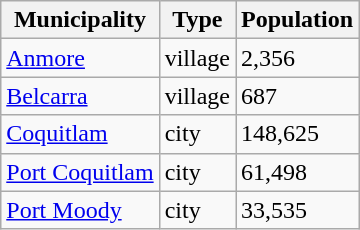<table class="wikitable sortable">
<tr>
<th>Municipality</th>
<th>Type</th>
<th>Population</th>
</tr>
<tr>
<td><a href='#'>Anmore</a></td>
<td>village</td>
<td>2,356</td>
</tr>
<tr>
<td><a href='#'>Belcarra</a></td>
<td>village</td>
<td>687</td>
</tr>
<tr>
<td><a href='#'>Coquitlam</a></td>
<td>city</td>
<td>148,625</td>
</tr>
<tr>
<td><a href='#'>Port Coquitlam</a></td>
<td>city</td>
<td>61,498</td>
</tr>
<tr>
<td><a href='#'>Port Moody</a></td>
<td>city</td>
<td>33,535</td>
</tr>
</table>
